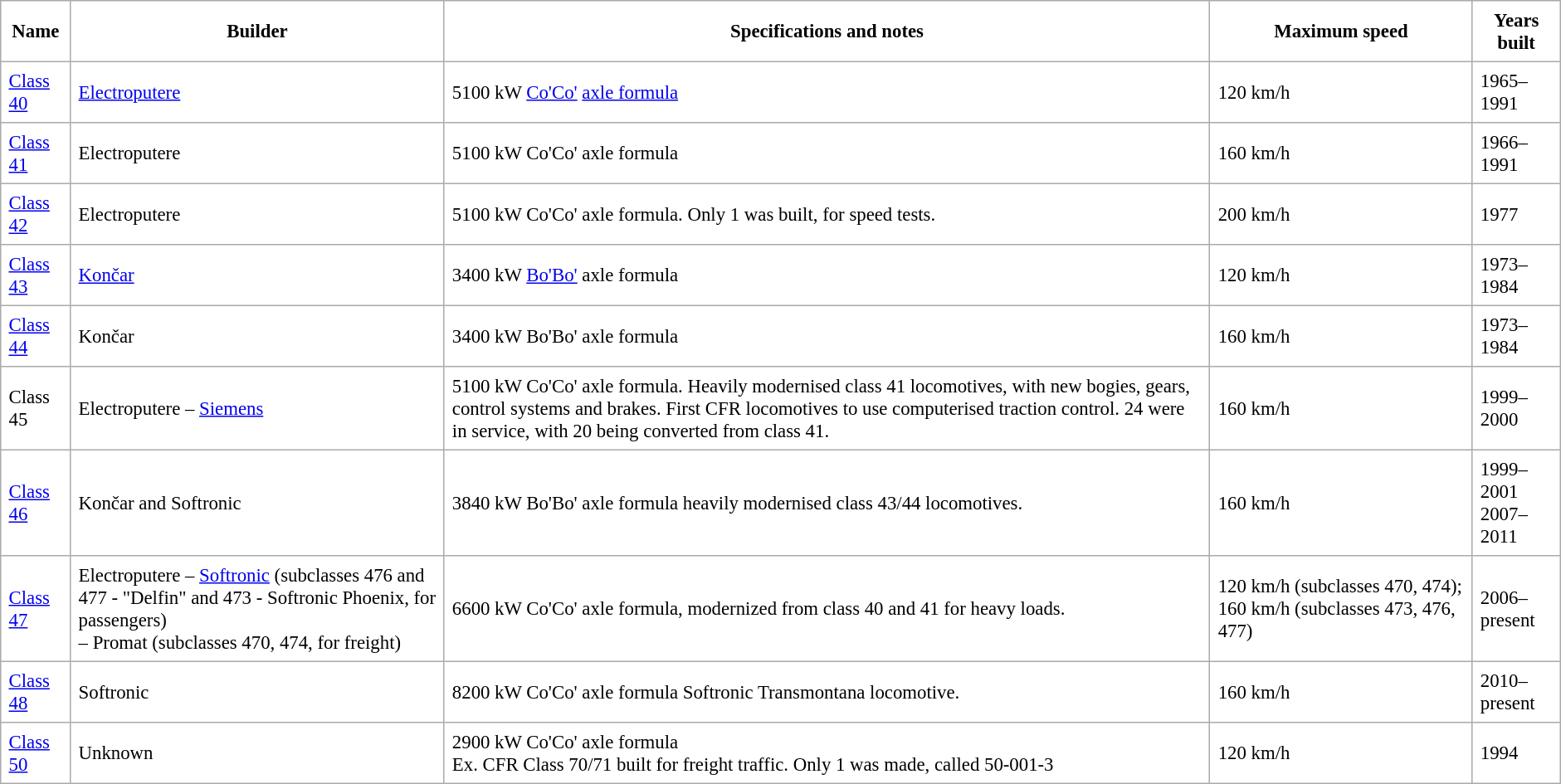<table border="1" class="toccolours" style="margin:auto; font-size:95%; border:1px #aaa solid; border-collapse:collapse; margin:10px 10px 10px 0; padding:0;" cellpadding="6">
<tr>
<th>Name</th>
<th>Builder</th>
<th>Specifications and notes</th>
<th>Maximum speed</th>
<th>Years built</th>
</tr>
<tr>
<td><a href='#'>Class 40</a></td>
<td><a href='#'>Electroputere</a></td>
<td>5100 kW <a href='#'>Co'Co'</a> <a href='#'>axle formula</a></td>
<td>120 km/h</td>
<td>1965–1991</td>
</tr>
<tr>
<td><a href='#'>Class 41</a></td>
<td>Electroputere</td>
<td>5100 kW Co'Co' axle formula</td>
<td>160 km/h</td>
<td>1966–1991</td>
</tr>
<tr>
<td><a href='#'>Class 42</a></td>
<td>Electroputere</td>
<td>5100 kW Co'Co' axle formula. Only 1 was built, for speed tests.</td>
<td>200 km/h</td>
<td>1977</td>
</tr>
<tr>
<td><a href='#'>Class 43</a></td>
<td><a href='#'>Končar</a></td>
<td>3400 kW <a href='#'>Bo'Bo'</a> axle formula</td>
<td>120 km/h</td>
<td>1973–1984</td>
</tr>
<tr>
<td><a href='#'>Class 44</a></td>
<td>Končar</td>
<td>3400 kW Bo'Bo' axle formula</td>
<td>160 km/h</td>
<td>1973–1984</td>
</tr>
<tr>
<td>Class 45</td>
<td>Electroputere – <a href='#'>Siemens</a></td>
<td>5100 kW Co'Co' axle formula. Heavily modernised class 41 locomotives, with new bogies, gears, control systems and brakes. First CFR locomotives to use computerised traction control. 24 were in service, with 20 being converted from class 41.</td>
<td>160 km/h</td>
<td>1999–2000</td>
</tr>
<tr>
<td><a href='#'>Class 46</a></td>
<td>Končar and Softronic</td>
<td>3840 kW Bo'Bo' axle formula heavily modernised class 43/44 locomotives.</td>
<td>160 km/h</td>
<td>1999–2001<br>2007–2011</td>
</tr>
<tr>
<td><a href='#'>Class 47</a></td>
<td>Electroputere – <a href='#'>Softronic</a> (subclasses 476 and 477 - "Delfin" and 473 - Softronic Phoenix, for passengers)<br>– Promat (subclasses 470, 474, for freight)</td>
<td>6600 kW Co'Co' axle formula, modernized from class 40 and 41 for heavy loads.</td>
<td>120 km/h (subclasses 470, 474); 160 km/h (subclasses 473, 476, 477)</td>
<td>2006–present</td>
</tr>
<tr>
<td><a href='#'>Class 48</a></td>
<td>Softronic</td>
<td>8200 kW Co'Co' axle formula Softronic Transmontana locomotive.</td>
<td>160 km/h</td>
<td>2010–present</td>
</tr>
<tr>
<td><a href='#'>Class 50</a></td>
<td>Unknown</td>
<td>2900 kW Co'Co' axle formula<br>Ex. CFR Class 70/71 built for freight traffic. Only 1 was made, called 50-001-3</td>
<td>120 km/h</td>
<td>1994</td>
</tr>
</table>
